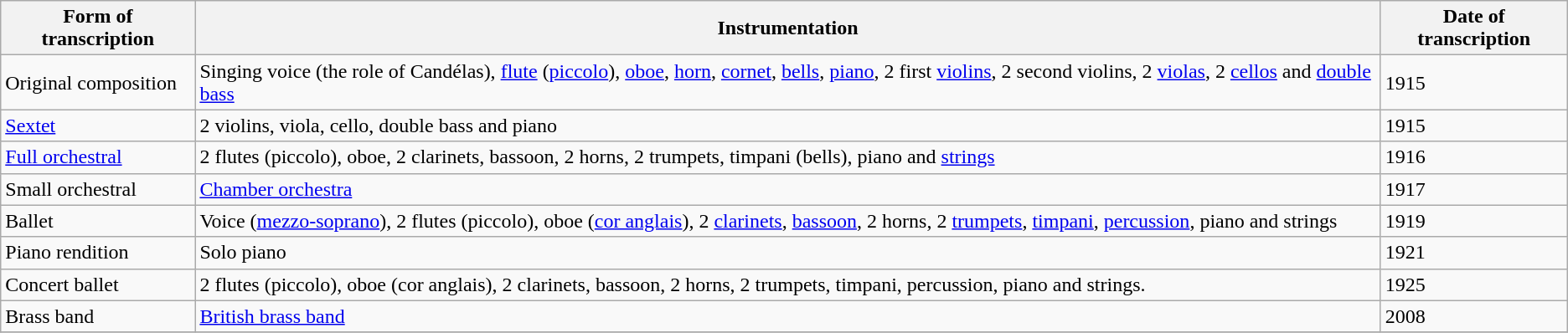<table class="wikitable">
<tr>
<th>Form of transcription</th>
<th>Instrumentation</th>
<th>Date of transcription</th>
</tr>
<tr>
<td>Original composition</td>
<td>Singing voice (the role of Candélas), <a href='#'>flute</a> (<a href='#'>piccolo</a>), <a href='#'>oboe</a>, <a href='#'>horn</a>, <a href='#'>cornet</a>, <a href='#'>bells</a>, <a href='#'>piano</a>, 2 first <a href='#'>violins</a>, 2 second violins, 2 <a href='#'>violas</a>, 2 <a href='#'>cellos</a> and <a href='#'>double bass</a></td>
<td>1915</td>
</tr>
<tr>
<td><a href='#'>Sextet</a></td>
<td>2 violins, viola, cello, double bass and piano</td>
<td>1915</td>
</tr>
<tr>
<td><a href='#'>Full orchestral</a></td>
<td>2 flutes (piccolo), oboe, 2 clarinets, bassoon, 2 horns, 2 trumpets, timpani (bells), piano and <a href='#'>strings</a></td>
<td>1916</td>
</tr>
<tr>
<td>Small orchestral</td>
<td><a href='#'>Chamber orchestra</a></td>
<td>1917</td>
</tr>
<tr>
<td>Ballet</td>
<td>Voice (<a href='#'>mezzo-soprano</a>), 2 flutes (piccolo), oboe (<a href='#'>cor anglais</a>), 2 <a href='#'>clarinets</a>, <a href='#'>bassoon</a>, 2 horns, 2 <a href='#'>trumpets</a>, <a href='#'>timpani</a>, <a href='#'>percussion</a>, piano and strings</td>
<td>1919</td>
</tr>
<tr>
<td>Piano rendition</td>
<td>Solo piano</td>
<td>1921</td>
</tr>
<tr>
<td>Concert ballet</td>
<td>2 flutes (piccolo), oboe (cor anglais), 2 clarinets, bassoon, 2 horns, 2 trumpets, timpani, percussion, piano and strings.</td>
<td>1925</td>
</tr>
<tr>
<td>Brass band</td>
<td><a href='#'>British brass band</a></td>
<td>2008</td>
</tr>
<tr>
</tr>
</table>
